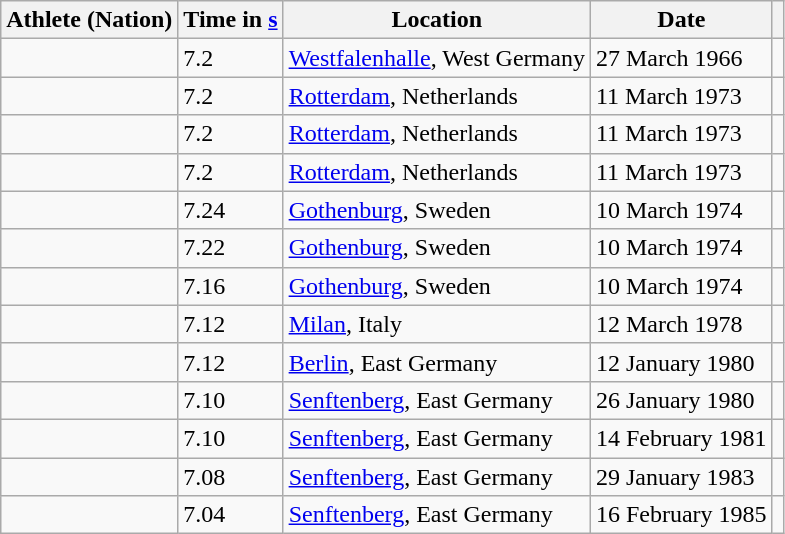<table class="wikitable">
<tr>
<th scope="col">Athlete (Nation)</th>
<th scope="col">Time in <a href='#'>s</a></th>
<th scope="col">Location</th>
<th scope="col">Date</th>
<th scope="col"></th>
</tr>
<tr>
<td></td>
<td>7.2 </td>
<td><a href='#'>Westfalenhalle</a>, West Germany</td>
<td>27 March 1966</td>
<td></td>
</tr>
<tr>
<td></td>
<td>7.2</td>
<td><a href='#'>Rotterdam</a>, Netherlands</td>
<td>11 March 1973</td>
<td></td>
</tr>
<tr>
<td></td>
<td>7.2</td>
<td><a href='#'>Rotterdam</a>, Netherlands</td>
<td>11 March 1973</td>
<td></td>
</tr>
<tr>
<td></td>
<td>7.2</td>
<td><a href='#'>Rotterdam</a>, Netherlands</td>
<td>11 March 1973</td>
<td></td>
</tr>
<tr>
<td></td>
<td>7.24</td>
<td><a href='#'>Gothenburg</a>, Sweden</td>
<td>10 March 1974</td>
<td></td>
</tr>
<tr>
<td></td>
<td>7.22</td>
<td><a href='#'>Gothenburg</a>, Sweden</td>
<td>10 March 1974</td>
<td></td>
</tr>
<tr>
<td></td>
<td>7.16</td>
<td><a href='#'>Gothenburg</a>, Sweden</td>
<td>10 March 1974</td>
<td></td>
</tr>
<tr>
<td></td>
<td>7.12</td>
<td><a href='#'>Milan</a>, Italy</td>
<td>12 March 1978</td>
<td></td>
</tr>
<tr>
<td></td>
<td>7.12</td>
<td><a href='#'>Berlin</a>, East Germany</td>
<td>12 January 1980</td>
<td></td>
</tr>
<tr>
<td></td>
<td>7.10</td>
<td><a href='#'>Senftenberg</a>, East Germany</td>
<td>26 January 1980</td>
<td></td>
</tr>
<tr>
<td></td>
<td>7.10</td>
<td><a href='#'>Senftenberg</a>, East Germany</td>
<td>14 February 1981</td>
<td></td>
</tr>
<tr>
<td></td>
<td>7.08</td>
<td><a href='#'>Senftenberg</a>, East Germany</td>
<td>29 January 1983</td>
<td></td>
</tr>
<tr>
<td></td>
<td>7.04</td>
<td><a href='#'>Senftenberg</a>, East Germany</td>
<td>16 February 1985</td>
<td></td>
</tr>
</table>
